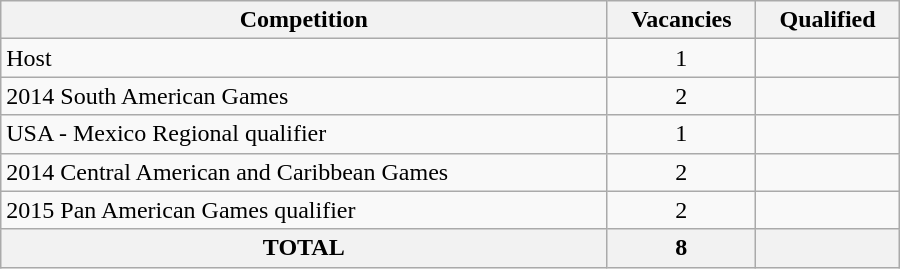<table class = "wikitable" width=600>
<tr>
<th>Competition</th>
<th>Vacancies</th>
<th>Qualified</th>
</tr>
<tr>
<td>Host</td>
<td align="center">1</td>
<td></td>
</tr>
<tr>
<td>2014 South American Games</td>
<td align="center">2</td>
<td><br></td>
</tr>
<tr>
<td>USA - Mexico Regional qualifier</td>
<td align="center">1</td>
<td></td>
</tr>
<tr>
<td>2014 Central American and Caribbean Games</td>
<td align="center">2</td>
<td><br></td>
</tr>
<tr>
<td>2015 Pan American Games qualifier</td>
<td align="center">2</td>
<td><br></td>
</tr>
<tr>
<th>TOTAL</th>
<th>8</th>
<th></th>
</tr>
</table>
